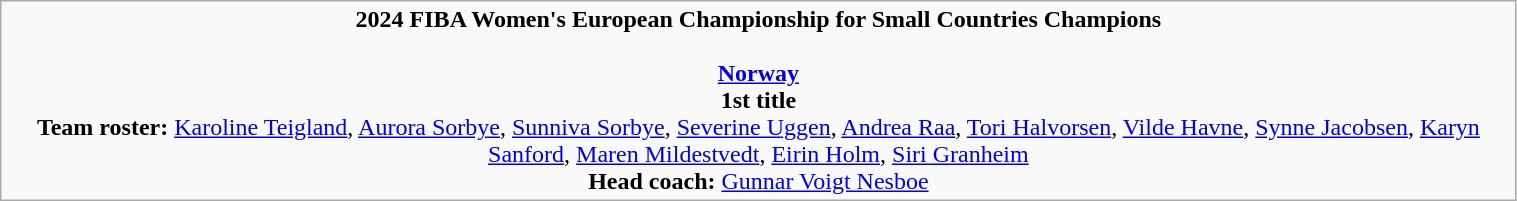<table class="wikitable" width=80%>
<tr align=center>
<td><strong>2024 FIBA Women's European Championship for Small Countries Champions</strong><br><br><strong><a href='#'>Norway</a></strong><br><strong>1st title</strong><br><strong>Team roster:</strong> <a href='#'>Karoline Teigland</a>, <a href='#'>Aurora Sorbye</a>, <a href='#'>Sunniva Sorbye</a>, <a href='#'>Severine Uggen</a>, <a href='#'>Andrea Raa</a>, <a href='#'>Tori Halvorsen</a>, <a href='#'>Vilde Havne</a>, <a href='#'>Synne Jacobsen</a>, <a href='#'>Karyn Sanford</a>, <a href='#'>Maren Mildestvedt</a>, <a href='#'>Eirin Holm</a>, <a href='#'>Siri Granheim</a><br><strong>Head coach:</strong> <a href='#'>Gunnar Voigt Nesboe</a></td>
</tr>
</table>
